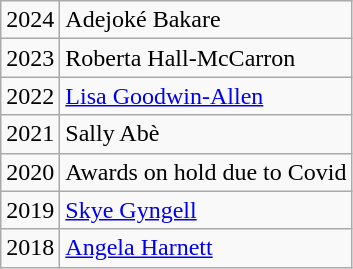<table class="wikitable">
<tr>
<td>2024</td>
<td>Adejoké Bakare</td>
</tr>
<tr>
<td>2023</td>
<td>Roberta Hall-McCarron</td>
</tr>
<tr>
<td>2022</td>
<td><a href='#'>Lisa Goodwin-Allen</a></td>
</tr>
<tr>
<td>2021</td>
<td>Sally Abè</td>
</tr>
<tr>
<td>2020</td>
<td>Awards on hold due to Covid</td>
</tr>
<tr>
<td>2019</td>
<td><a href='#'>Skye Gyngell</a></td>
</tr>
<tr>
<td>2018</td>
<td><a href='#'>Angela Harnett</a></td>
</tr>
</table>
